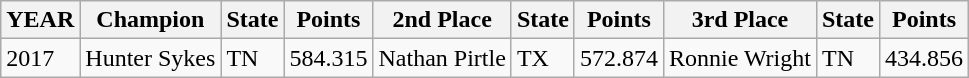<table class="wikitable sortable">
<tr>
<th>YEAR</th>
<th>Champion</th>
<th>State</th>
<th>Points</th>
<th>2nd Place</th>
<th>State</th>
<th>Points</th>
<th>3rd Place</th>
<th>State</th>
<th>Points</th>
</tr>
<tr>
<td>2017</td>
<td>Hunter Sykes</td>
<td>TN</td>
<td>584.315</td>
<td>Nathan Pirtle</td>
<td>TX</td>
<td>572.874</td>
<td>Ronnie Wright</td>
<td>TN</td>
<td>434.856</td>
</tr>
</table>
